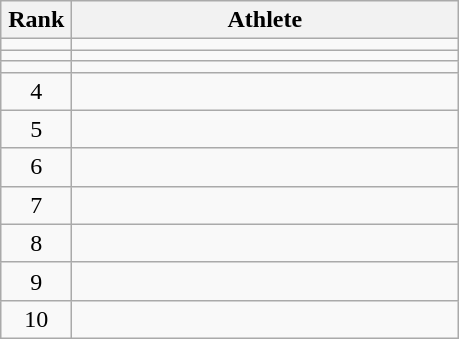<table class="wikitable" style="text-align: center;">
<tr>
<th width=40>Rank</th>
<th width=250>Athlete</th>
</tr>
<tr>
<td></td>
<td align="left"></td>
</tr>
<tr>
<td></td>
<td align="left"></td>
</tr>
<tr>
<td></td>
<td align="left"></td>
</tr>
<tr>
<td>4</td>
<td align="left"></td>
</tr>
<tr>
<td>5</td>
<td align="left"></td>
</tr>
<tr>
<td>6</td>
<td align="left"></td>
</tr>
<tr>
<td>7</td>
<td align="left"></td>
</tr>
<tr>
<td>8</td>
<td align="left"></td>
</tr>
<tr>
<td>9</td>
<td align="left"></td>
</tr>
<tr>
<td>10</td>
<td align="left"></td>
</tr>
</table>
